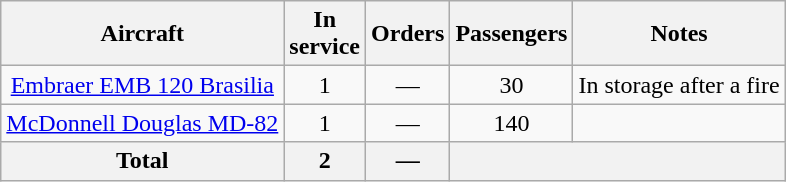<table class="wikitable" style="text-align:center; margin:0.5em auto;">
<tr>
<th>Aircraft</th>
<th>In<br>service</th>
<th>Orders</th>
<th>Passengers</th>
<th>Notes</th>
</tr>
<tr>
<td><a href='#'>Embraer EMB 120 Brasilia</a></td>
<td>1</td>
<td>—</td>
<td>30</td>
<td>In storage after a fire</td>
</tr>
<tr>
<td><a href='#'>McDonnell Douglas MD-82</a></td>
<td>1</td>
<td>—</td>
<td>140</td>
<td></td>
</tr>
<tr>
<th>Total</th>
<th>2</th>
<th>—</th>
<th colspan="2"></th>
</tr>
</table>
